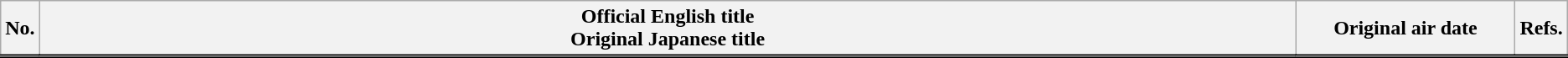<table class="wikitable">
<tr style="border-bottom: 3px solid #000000;">
<th style="width:1%;">No.</th>
<th>Official English title<br>Original Japanese title</th>
<th style="width:14%;">Original air date</th>
<th style="width:1%;">Refs.</th>
</tr>
<tr>
</tr>
</table>
